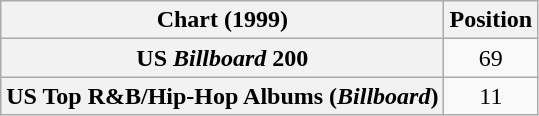<table class="wikitable sortable plainrowheaders" style="text-align:center">
<tr>
<th scope="col">Chart (1999)</th>
<th scope="col">Position</th>
</tr>
<tr>
<th scope="row">US <em>Billboard</em> 200</th>
<td>69</td>
</tr>
<tr>
<th scope="row">US Top R&B/Hip-Hop Albums (<em>Billboard</em>)</th>
<td>11</td>
</tr>
</table>
